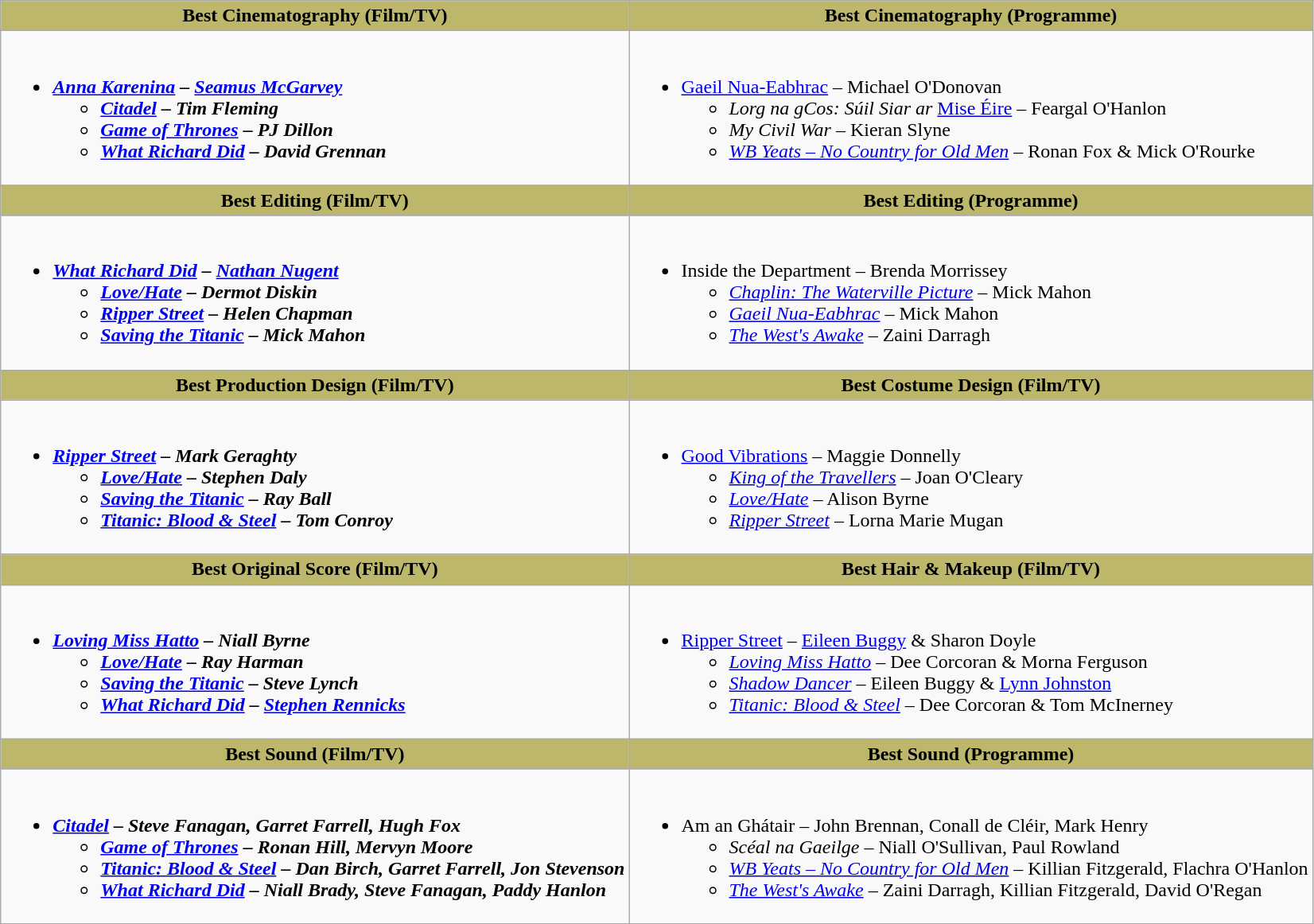<table class=wikitable>
<tr>
<th style="background:#BDB76B;" width:50%">Best Cinematography (Film/TV)</th>
<th style="background:#BDB76B;" width:50%">Best Cinematography (Programme)</th>
</tr>
<tr>
<td valign="top"><br><ul><li><strong><em><a href='#'>Anna Karenina</a><em> – <a href='#'>Seamus McGarvey</a><strong><ul><li></em><a href='#'>Citadel</a><em> – Tim Fleming</li><li></em><a href='#'>Game of Thrones</a><em> – PJ Dillon</li><li></em><a href='#'>What Richard Did</a><em> – David Grennan</li></ul></li></ul></td>
<td valign="top"><br><ul><li></em></strong><a href='#'>Gaeil Nua-Eabhrac</a></em> – Michael O'Donovan</strong><ul><li><em>Lorg na gCos: Súil Siar ar </em><a href='#'>Mise Éire</a><em> –</em> Feargal O'Hanlon</li><li><em>My Civil War</em> – Kieran Slyne</li><li><em><a href='#'>WB Yeats – No Country for Old Men</a></em> – Ronan Fox & Mick O'Rourke</li></ul></li></ul></td>
</tr>
<tr>
<th style="background:#BDB76B;" width:50%">Best Editing (Film/TV)</th>
<th style="background:#BDB76B;" width:50%">Best Editing (Programme)</th>
</tr>
<tr>
<td valign="top"><br><ul><li><strong><em><a href='#'>What Richard Did</a><em> – <a href='#'>Nathan Nugent</a><strong><ul><li></em><a href='#'>Love/Hate</a><em> – Dermot Diskin</li><li></em><a href='#'>Ripper Street</a><em> – Helen Chapman</li><li></em><a href='#'>Saving the Titanic</a><em> – Mick Mahon</li></ul></li></ul></td>
<td valign="top"><br><ul><li></em></strong>Inside the Department</em> – Brenda Morrissey</strong><ul><li><em><a href='#'>Chaplin: The Waterville Picture</a></em> – Mick Mahon</li><li><em><a href='#'>Gaeil Nua-Eabhrac</a></em> – Mick Mahon</li><li><em><a href='#'>The West's Awake</a></em> – Zaini Darragh</li></ul></li></ul></td>
</tr>
<tr>
<th style="background:#BDB76B;" width:50%">Best Production Design (Film/TV)</th>
<th style="background:#BDB76B;" width:50%">Best Costume Design (Film/TV)</th>
</tr>
<tr>
<td valign="top"><br><ul><li><strong><em><a href='#'>Ripper Street</a><em> – Mark Geraghty<strong><ul><li></em><a href='#'>Love/Hate</a><em> – Stephen Daly</li><li></em><a href='#'>Saving the Titanic</a><em> – Ray Ball</li><li></em><a href='#'>Titanic: Blood & Steel</a><em> – Tom Conroy</li></ul></li></ul></td>
<td valign="top"><br><ul><li></em></strong><a href='#'>Good Vibrations</a></em> – Maggie Donnelly</strong><ul><li><em><a href='#'>King of the Travellers</a></em> – Joan O'Cleary</li><li><em><a href='#'>Love/Hate</a></em> – Alison Byrne</li><li><em><a href='#'>Ripper Street</a></em> – Lorna Marie Mugan</li></ul></li></ul></td>
</tr>
<tr>
<th style="background:#BDB76B;" width:50%">Best Original Score (Film/TV)</th>
<th style="background:#BDB76B;" width:50%">Best Hair & Makeup (Film/TV)</th>
</tr>
<tr>
<td valign="top"><br><ul><li><strong><em><a href='#'>Loving Miss Hatto</a><em> – Niall Byrne<strong><ul><li></em><a href='#'>Love/Hate</a><em> – Ray Harman</li><li></em><a href='#'>Saving the Titanic</a><em> – Steve Lynch</li><li></em><a href='#'>What Richard Did</a><em> – <a href='#'>Stephen Rennicks</a></li></ul></li></ul></td>
<td valign="top"><br><ul><li></em></strong><a href='#'>Ripper Street</a></em> – <a href='#'>Eileen Buggy</a> & Sharon Doyle</strong><ul><li><em><a href='#'>Loving Miss Hatto</a></em> – Dee Corcoran & Morna Ferguson</li><li><em><a href='#'>Shadow Dancer</a></em> – Eileen Buggy & <a href='#'>Lynn Johnston</a></li><li><em><a href='#'>Titanic: Blood & Steel</a></em> – Dee Corcoran & Tom McInerney</li></ul></li></ul></td>
</tr>
<tr>
<th style="background:#BDB76B;" width:50%">Best Sound (Film/TV)</th>
<th style="background:#BDB76B;" width:50%">Best Sound (Programme)</th>
</tr>
<tr>
<td valign="top"><br><ul><li><strong><em><a href='#'>Citadel</a><em> – Steve Fanagan, Garret Farrell, Hugh Fox<strong><ul><li></em><a href='#'>Game of Thrones</a><em> – Ronan Hill, Mervyn Moore</li><li></em><a href='#'>Titanic: Blood & Steel</a><em> – Dan Birch, Garret Farrell, Jon Stevenson</li><li></em><a href='#'>What Richard Did</a><em> – Niall Brady, Steve Fanagan, Paddy Hanlon</li></ul></li></ul></td>
<td valign="top"><br><ul><li></em></strong>Am an Ghátair</em> – John Brennan, Conall de Cléir, Mark Henry</strong><ul><li><em>Scéal na Gaeilge</em> – Niall O'Sullivan, Paul Rowland</li><li><em><a href='#'>WB Yeats – No Country for Old Men</a></em> – Killian Fitzgerald, Flachra O'Hanlon</li><li><em><a href='#'>The West's Awake</a></em> – Zaini Darragh, Killian Fitzgerald, David O'Regan</li></ul></li></ul></td>
</tr>
<tr>
</tr>
</table>
